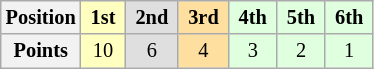<table class="wikitable" style="font-size:85%; text-align:center">
<tr>
<th>Position</th>
<td style="background:#ffffbf;"> <strong>1st</strong> </td>
<td style="background:#dfdfdf;"> <strong>2nd</strong> </td>
<td style="background:#ffdf9f;"> <strong>3rd</strong> </td>
<td style="background:#dfffdf;"> <strong>4th</strong> </td>
<td style="background:#dfffdf;"> <strong>5th</strong> </td>
<td style="background:#dfffdf;"> <strong>6th</strong> </td>
</tr>
<tr>
<th>Points</th>
<td style="background:#ffffbf;">10</td>
<td style="background:#dfdfdf;">6</td>
<td style="background:#ffdf9f;">4</td>
<td style="background:#dfffdf;">3</td>
<td style="background:#dfffdf;">2</td>
<td style="background:#dfffdf;">1</td>
</tr>
</table>
